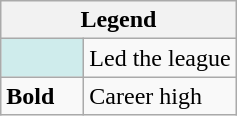<table class="wikitable mw-collapsible mw-collapsed">
<tr>
<th colspan="2">Legend</th>
</tr>
<tr>
<td style="background:#cfecec; width:3em;"></td>
<td>Led the league</td>
</tr>
<tr>
<td><strong>Bold</strong></td>
<td>Career high</td>
</tr>
</table>
